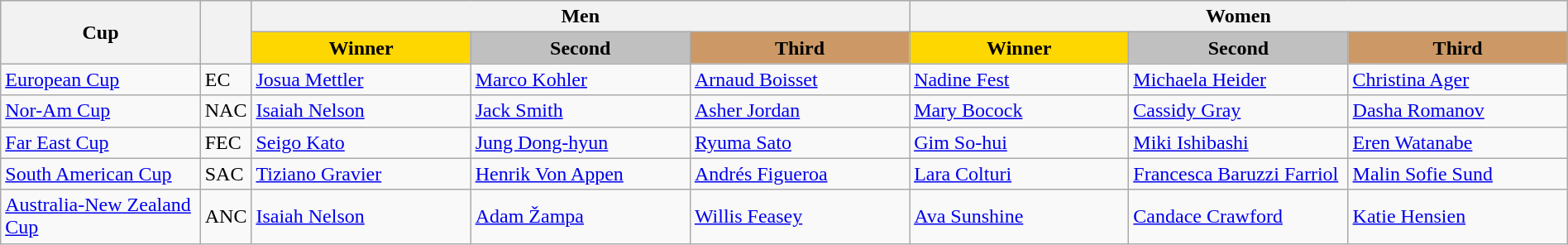<table class="wikitable" style=" width:100%">
<tr bgcolor="#CADAFA">
<th class="hintergrundfarbe6" rowspan=2>Cup</th>
<th class="hintergrundfarbe6" rowspan=2></th>
<th class="hintergrundfarbe6" colspan=3>Men</th>
<th class="hintergrundfarbe6" colspan=3>Women</th>
</tr>
<tr>
<th style="width:14%; background:gold;">Winner</th>
<th style="width:14%; background:silver;">Second</th>
<th style="width:14%; background:#CC9966;">Third</th>
<th style="width:14%; background:gold;">Winner</th>
<th style="width:14%; background:silver;">Second</th>
<th style="width:14%; background:#CC9966;">Third</th>
</tr>
<tr>
<td><a href='#'>European Cup</a></td>
<td>EC</td>
<td> <a href='#'>Josua Mettler</a></td>
<td> <a href='#'>Marco Kohler</a></td>
<td> <a href='#'>Arnaud Boisset</a></td>
<td> <a href='#'>Nadine Fest</a></td>
<td> <a href='#'>Michaela Heider</a></td>
<td> <a href='#'>Christina Ager</a></td>
</tr>
<tr>
<td><a href='#'>Nor-Am Cup</a></td>
<td>NAC</td>
<td> <a href='#'>Isaiah Nelson</a></td>
<td> <a href='#'>Jack Smith</a></td>
<td> <a href='#'>Asher Jordan</a></td>
<td> <a href='#'>Mary Bocock</a></td>
<td> <a href='#'>Cassidy Gray</a></td>
<td> <a href='#'>Dasha Romanov</a></td>
</tr>
<tr>
<td><a href='#'>Far East Cup</a></td>
<td>FEC</td>
<td> <a href='#'>Seigo Kato</a></td>
<td> <a href='#'>Jung Dong-hyun</a></td>
<td> <a href='#'>Ryuma Sato</a></td>
<td> <a href='#'>Gim So-hui</a></td>
<td> <a href='#'>Miki Ishibashi</a></td>
<td> <a href='#'>Eren Watanabe</a></td>
</tr>
<tr>
<td><a href='#'>South American Cup</a></td>
<td>SAC</td>
<td> <a href='#'>Tiziano Gravier</a></td>
<td> <a href='#'>Henrik Von Appen</a></td>
<td> <a href='#'>Andrés Figueroa</a></td>
<td> <a href='#'>Lara Colturi</a></td>
<td> <a href='#'>Francesca Baruzzi Farriol</a></td>
<td> <a href='#'>Malin Sofie Sund</a></td>
</tr>
<tr>
<td><a href='#'>Australia-New Zealand Cup</a></td>
<td>ANC</td>
<td> <a href='#'>Isaiah Nelson</a></td>
<td> <a href='#'>Adam Žampa</a></td>
<td> <a href='#'>Willis Feasey</a></td>
<td> <a href='#'>Ava Sunshine</a></td>
<td> <a href='#'>Candace Crawford</a></td>
<td> <a href='#'>Katie Hensien</a></td>
</tr>
</table>
